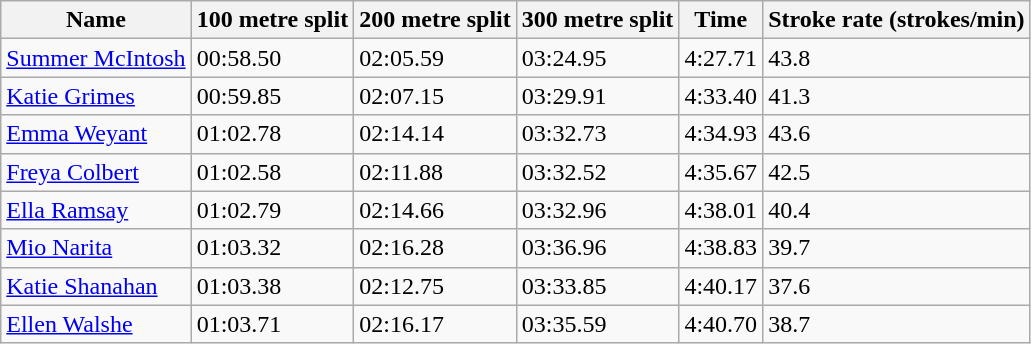<table class="wikitable sortable mw-collapsible">
<tr>
<th scope="col">Name</th>
<th scope="col">100 metre split</th>
<th scope="col">200 metre split</th>
<th scope="col">300 metre split</th>
<th scope="col">Time</th>
<th scope="col">Stroke rate (strokes/min)</th>
</tr>
<tr>
<td><a href='#'>Summer McIntosh</a></td>
<td>00:58.50</td>
<td>02:05.59</td>
<td>03:24.95</td>
<td>4:27.71</td>
<td>43.8</td>
</tr>
<tr>
<td><a href='#'>Katie Grimes</a></td>
<td>00:59.85</td>
<td>02:07.15</td>
<td>03:29.91</td>
<td>4:33.40</td>
<td>41.3</td>
</tr>
<tr>
<td><a href='#'>Emma Weyant</a></td>
<td>01:02.78</td>
<td>02:14.14</td>
<td>03:32.73</td>
<td>4:34.93</td>
<td>43.6</td>
</tr>
<tr>
<td><a href='#'>Freya Colbert</a></td>
<td>01:02.58</td>
<td>02:11.88</td>
<td>03:32.52</td>
<td>4:35.67</td>
<td>42.5</td>
</tr>
<tr>
<td><a href='#'>Ella Ramsay</a></td>
<td>01:02.79</td>
<td>02:14.66</td>
<td>03:32.96</td>
<td>4:38.01</td>
<td>40.4</td>
</tr>
<tr>
<td><a href='#'>Mio Narita</a></td>
<td>01:03.32</td>
<td>02:16.28</td>
<td>03:36.96</td>
<td>4:38.83</td>
<td>39.7</td>
</tr>
<tr>
<td><a href='#'>Katie Shanahan</a></td>
<td>01:03.38</td>
<td>02:12.75</td>
<td>03:33.85</td>
<td>4:40.17</td>
<td>37.6</td>
</tr>
<tr>
<td><a href='#'>Ellen Walshe</a></td>
<td>01:03.71</td>
<td>02:16.17</td>
<td>03:35.59</td>
<td>4:40.70</td>
<td>38.7</td>
</tr>
</table>
